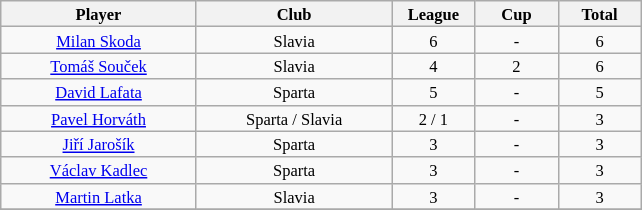<table class="wikitable" style="text-align: center; font-size: 11px">
<tr>
<th width="125">Player</th>
<th width="125">Club</th>
<th width="50">League</th>
<th width="50">Cup</th>
<th width="50">Total</th>
</tr>
<tr>
<td><a href='#'>Milan Skoda</a></td>
<td>Slavia</td>
<td>6</td>
<td>-</td>
<td>6</td>
</tr>
<tr>
<td><a href='#'>Tomáš Souček</a></td>
<td>Slavia</td>
<td>4</td>
<td>2</td>
<td>6</td>
</tr>
<tr>
<td><a href='#'>David Lafata</a></td>
<td>Sparta</td>
<td>5</td>
<td>-</td>
<td>5</td>
</tr>
<tr>
<td><a href='#'>Pavel Horváth</a></td>
<td>Sparta / Slavia</td>
<td>2 / 1</td>
<td>-</td>
<td>3</td>
</tr>
<tr>
<td><a href='#'>Jiří Jarošík</a></td>
<td>Sparta</td>
<td>3</td>
<td>-</td>
<td>3</td>
</tr>
<tr>
<td><a href='#'>Václav Kadlec</a></td>
<td>Sparta</td>
<td>3</td>
<td>-</td>
<td>3</td>
</tr>
<tr>
<td><a href='#'>Martin Latka</a></td>
<td>Slavia</td>
<td>3</td>
<td>-</td>
<td>3</td>
</tr>
<tr>
</tr>
</table>
